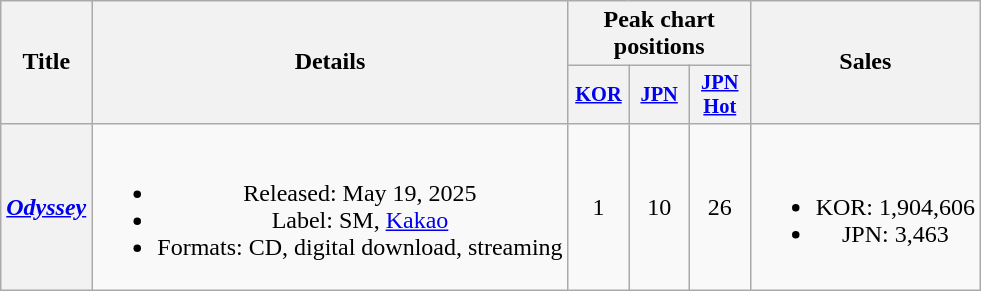<table class="wikitable plainrowheaders" style="text-align:center">
<tr>
<th scope="col" rowspan="2">Title</th>
<th scope="col" rowspan="2">Details</th>
<th scope="col" colspan="3">Peak chart positions</th>
<th scope="col" rowspan="2">Sales</th>
</tr>
<tr>
<th scope="col" style="width:2.5em; font-size:85%"><a href='#'>KOR</a><br></th>
<th scope="col" style="width:2.5em; font-size:85%"><a href='#'>JPN</a><br></th>
<th scope="col" style="width:2.5em; font-size:85%"><a href='#'>JPN<br>Hot</a><br></th>
</tr>
<tr>
<th scope="row"><em><a href='#'>Odyssey</a></em></th>
<td><br><ul><li>Released: May 19, 2025</li><li>Label: SM, <a href='#'>Kakao</a></li><li>Formats: CD, digital download, streaming</li></ul></td>
<td>1</td>
<td>10</td>
<td>26</td>
<td><br><ul><li>KOR: 1,904,606</li><li>JPN: 3,463</li></ul></td>
</tr>
</table>
